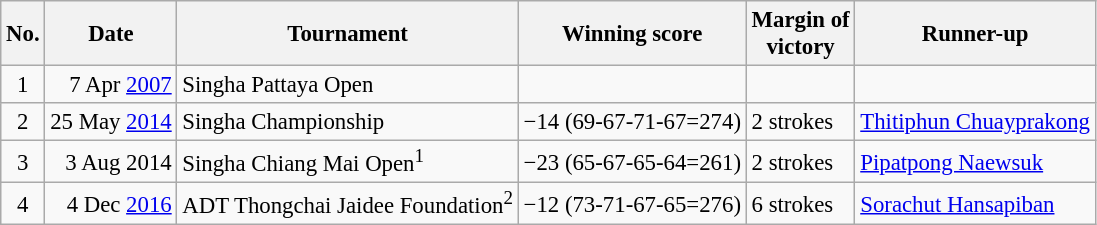<table class="wikitable" style="font-size:95%;">
<tr>
<th>No.</th>
<th>Date</th>
<th>Tournament</th>
<th>Winning score</th>
<th>Margin of<br>victory</th>
<th>Runner-up</th>
</tr>
<tr>
<td align=center>1</td>
<td align=right>7 Apr <a href='#'>2007</a></td>
<td>Singha Pattaya Open</td>
<td></td>
<td></td>
<td></td>
</tr>
<tr>
<td align=center>2</td>
<td align=right>25 May <a href='#'>2014</a></td>
<td>Singha Championship</td>
<td>−14 (69-67-71-67=274)</td>
<td>2 strokes</td>
<td> <a href='#'>Thitiphun Chuayprakong</a></td>
</tr>
<tr>
<td align=center>3</td>
<td align=right>3 Aug 2014</td>
<td>Singha Chiang Mai Open<sup>1</sup></td>
<td>−23 (65-67-65-64=261)</td>
<td>2 strokes</td>
<td> <a href='#'>Pipatpong Naewsuk</a></td>
</tr>
<tr>
<td align=center>4</td>
<td align=right>4 Dec <a href='#'>2016</a></td>
<td>ADT Thongchai Jaidee Foundation<sup>2</sup></td>
<td>−12 (73-71-67-65=276)</td>
<td>6 strokes</td>
<td> <a href='#'>Sorachut Hansapiban</a></td>
</tr>
</table>
